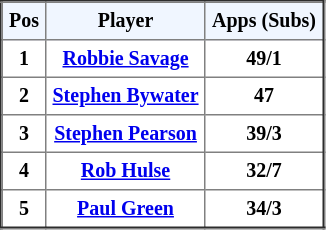<table border="2" cellpadding="4" style="border-collapse:collapse; text-align:center; font-size:smaller;">
<tr style="background:#f0f6ff;">
<th><strong>Pos</strong></th>
<th><strong>Player</strong></th>
<th><strong>Apps (Subs)</strong></th>
</tr>
<tr bgcolor="">
<th>1</th>
<th><a href='#'>Robbie Savage</a></th>
<th>49/1</th>
</tr>
<tr bgcolor="">
<th>2</th>
<th><a href='#'>Stephen Bywater</a></th>
<th>47</th>
</tr>
<tr bgcolor="">
<th>3</th>
<th><a href='#'>Stephen Pearson</a></th>
<th>39/3</th>
</tr>
<tr bgcolor="">
<th>4</th>
<th><a href='#'>Rob Hulse</a></th>
<th>32/7</th>
</tr>
<tr bgcolor="">
<th>5</th>
<th><a href='#'>Paul Green</a></th>
<th>34/3</th>
</tr>
</table>
